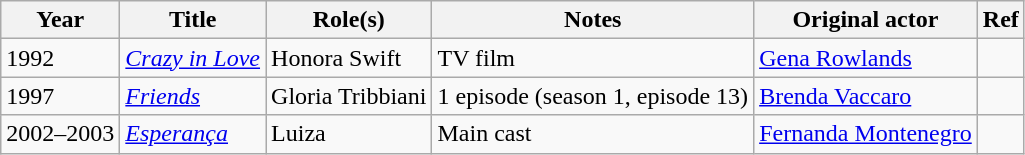<table class="wikitable plainrowheaders sortable">
<tr>
<th scope="col">Year</th>
<th scope="col">Title</th>
<th scope="col">Role(s)</th>
<th scope="col">Notes</th>
<th scope="col">Original actor</th>
<th scope="col" class="unsortable">Ref</th>
</tr>
<tr>
<td>1992</td>
<td><em><a href='#'>Crazy in Love</a></em></td>
<td>Honora Swift</td>
<td>TV film</td>
<td><a href='#'>Gena Rowlands</a></td>
<td></td>
</tr>
<tr>
<td>1997</td>
<td><em><a href='#'>Friends</a></em></td>
<td>Gloria Tribbiani</td>
<td>1 episode (season 1, episode 13)</td>
<td><a href='#'>Brenda Vaccaro</a></td>
<td></td>
</tr>
<tr>
<td>2002–2003</td>
<td><em><a href='#'>Esperança</a></em></td>
<td>Luiza</td>
<td>Main cast</td>
<td><a href='#'>Fernanda Montenegro</a></td>
<td></td>
</tr>
</table>
